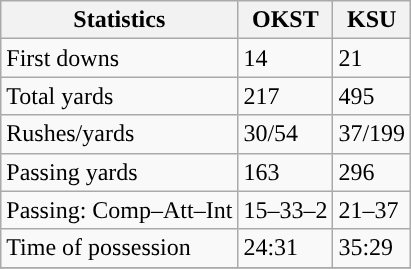<table class="wikitable" style="float: left;">
<tr>
<th>Statistics</th>
<th>OKST</th>
<th>KSU</th>
</tr>
<tr>
<td>First downs</td>
<td>14</td>
<td>21</td>
</tr>
<tr>
<td>Total yards</td>
<td>217</td>
<td>495</td>
</tr>
<tr>
<td>Rushes/yards</td>
<td>30/54</td>
<td>37/199</td>
</tr>
<tr>
<td>Passing yards</td>
<td>163</td>
<td>296</td>
</tr>
<tr>
<td>Passing: Comp–Att–Int</td>
<td>15–33–2</td>
<td>21–37</td>
</tr>
<tr>
<td>Time of possession</td>
<td>24:31</td>
<td>35:29</td>
</tr>
<tr>
</tr>
</table>
